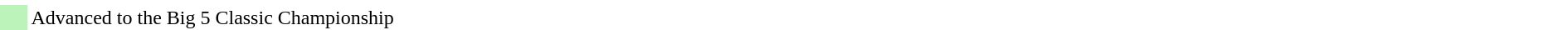<table width=100%>
<tr>
<td style="width: 20px;"></td>
<td bgcolor=#ffffff></td>
</tr>
<tr>
<td bgcolor=#bbf3bb></td>
<td>Advanced to the Big 5 Classic Championship</td>
</tr>
</table>
